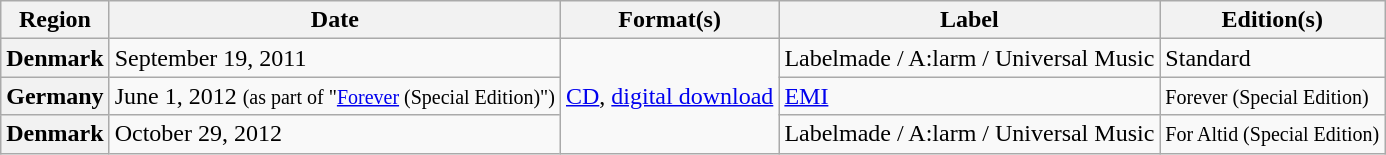<table class="wikitable plainrowheaders">
<tr>
<th scope="col">Region</th>
<th scope="col">Date</th>
<th scope="col">Format(s)</th>
<th scope="col">Label</th>
<th scope="col">Edition(s)</th>
</tr>
<tr>
<th scope="row">Denmark</th>
<td rowspan="1">September 19, 2011</td>
<td rowspan="3"><a href='#'>CD</a>, <a href='#'>digital download</a></td>
<td>Labelmade / A:larm / Universal Music</td>
<td rowspan="1">Standard</td>
</tr>
<tr>
<th scope="row">Germany</th>
<td rowspan="1">June 1, 2012 <small>(as part of "<a href='#'>Forever</a> (Special Edition)")</small></td>
<td><a href='#'>EMI</a></td>
<td rowspan="1"><small>Forever (Special Edition)</small></td>
</tr>
<tr>
<th scope="row">Denmark</th>
<td rowspan="1">October 29, 2012 </td>
<td>Labelmade / A:larm / Universal Music</td>
<td rowspan="1"><small>For Altid (Special Edition)</small></td>
</tr>
</table>
